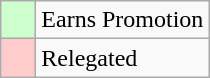<table class="wikitable">
<tr>
<td bgcolor="#ccffcc">    </td>
<td>Earns Promotion</td>
</tr>
<tr>
<td bgcolor="#ffcccc">    </td>
<td>Relegated</td>
</tr>
</table>
